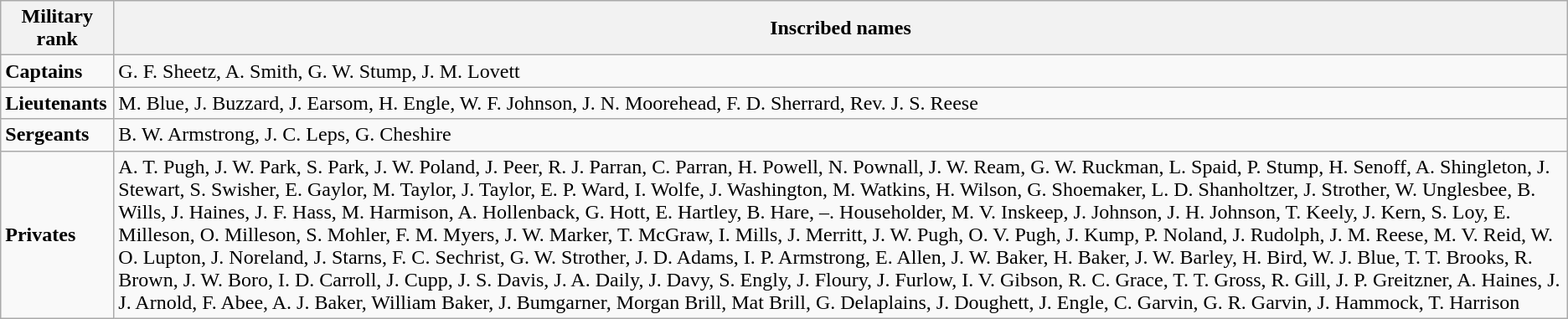<table class="wikitable">
<tr>
<th>Military rank</th>
<th>Inscribed names</th>
</tr>
<tr>
<td><strong>Captains</strong></td>
<td>G. F. Sheetz, A. Smith, G. W. Stump, J. M. Lovett</td>
</tr>
<tr>
<td><strong>Lieutenants</strong></td>
<td>M. Blue, J. Buzzard, J. Earsom, H. Engle, W. F. Johnson, J. N. Moorehead, F. D. Sherrard, Rev. J. S. Reese</td>
</tr>
<tr>
<td><strong>Sergeants</strong></td>
<td>B. W. Armstrong, J. C. Leps, G. Cheshire</td>
</tr>
<tr>
<td><strong>Privates</strong></td>
<td>A. T. Pugh, J. W. Park, S. Park, J. W. Poland, J. Peer, R. J. Parran, C. Parran, H. Powell, N. Pownall, J. W. Ream, G. W. Ruckman, L. Spaid, P. Stump, H. Senoff, A. Shingleton, J. Stewart, S. Swisher, E. Gaylor, M. Taylor, J. Taylor, E. P. Ward, I. Wolfe, J. Washington, M. Watkins, H. Wilson, G. Shoemaker, L. D. Shanholtzer, J. Strother, W. Unglesbee, B. Wills, J. Haines, J. F. Hass, M. Harmison, A. Hollenback, G. Hott, E. Hartley, B. Hare, –. Householder, M. V. Inskeep, J. Johnson, J. H. Johnson, T. Keely, J. Kern, S. Loy, E. Milleson, O. Milleson, S. Mohler, F. M. Myers, J. W. Marker, T. McGraw, I. Mills, J. Merritt, J. W. Pugh, O. V. Pugh, J. Kump, P. Noland, J. Rudolph, J. M. Reese, M. V. Reid, W. O. Lupton, J. Noreland, J. Starns, F. C. Sechrist, G. W. Strother, J. D. Adams, I. P. Armstrong, E. Allen, J. W. Baker, H. Baker, J. W. Barley, H. Bird, W. J. Blue, T. T. Brooks, R. Brown, J. W. Boro, I. D. Carroll, J. Cupp, J. S. Davis, J. A. Daily, J. Davy, S. Engly, J. Floury, J. Furlow, I. V. Gibson, R. C. Grace, T. T. Gross, R. Gill, J. P. Greitzner, A. Haines, J. J. Arnold, F. Abee, A. J. Baker, William Baker, J. Bumgarner, Morgan Brill, Mat Brill, G. Delaplains, J. Doughett, J. Engle, C. Garvin, G. R. Garvin, J. Hammock, T. Harrison</td>
</tr>
</table>
